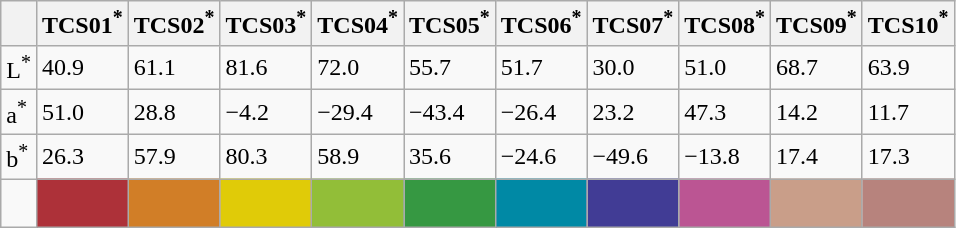<table class="wikitable floatright" border="1">
<tr>
<th></th>
<th>TCS01<sup>*</sup></th>
<th>TCS02<sup>*</sup></th>
<th>TCS03<sup>*</sup></th>
<th>TCS04<sup>*</sup></th>
<th>TCS05<sup>*</sup></th>
<th>TCS06<sup>*</sup></th>
<th>TCS07<sup>*</sup></th>
<th>TCS08<sup>*</sup></th>
<th>TCS09<sup>*</sup></th>
<th>TCS10<sup>*</sup></th>
</tr>
<tr>
<td>L<sup>*</sup></td>
<td>40.9</td>
<td>61.1</td>
<td>81.6</td>
<td>72.0</td>
<td>55.7</td>
<td>51.7</td>
<td>30.0</td>
<td>51.0</td>
<td>68.7</td>
<td>63.9</td>
</tr>
<tr>
<td>a<sup>*</sup></td>
<td>51.0</td>
<td>28.8</td>
<td>−4.2</td>
<td>−29.4</td>
<td>−43.4</td>
<td>−26.4</td>
<td>23.2</td>
<td>47.3</td>
<td>14.2</td>
<td>11.7</td>
</tr>
<tr>
<td>b<sup>*</sup></td>
<td>26.3</td>
<td>57.9</td>
<td>80.3</td>
<td>58.9</td>
<td>35.6</td>
<td>−24.6</td>
<td>−49.6</td>
<td>−13.8</td>
<td>17.4</td>
<td>17.3</td>
</tr>
<tr>
<td style="height:25px;"></td>
<td style="background:#ad3139;"></td>
<td style="background:#d17e27;"></td>
<td style="background:#e0cb08;"></td>
<td style="background:#92be38;"></td>
<td style="background:#369842;"></td>
<td style="background:#0089a5;"></td>
<td style="background:#413c95;"></td>
<td style="background:#bb5593;"></td>
<td style="background:#c99e89;"></td>
<td style="background:#b7837d;"></td>
</tr>
</table>
